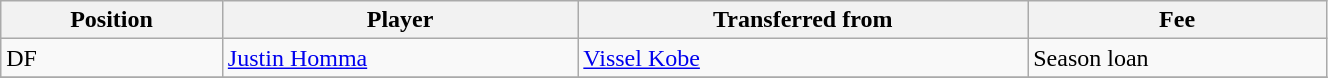<table class="wikitable sortable" style="width:70%; text-align:center; font-size:100%; text-align:left;">
<tr>
<th>Position</th>
<th>Player</th>
<th>Transferred from</th>
<th>Fee</th>
</tr>
<tr>
<td>DF</td>
<td> <a href='#'>Justin Homma</a></td>
<td> <a href='#'>Vissel Kobe</a></td>
<td>Season loan</td>
</tr>
<tr>
</tr>
</table>
